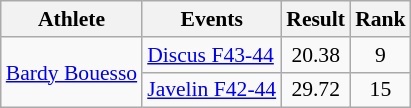<table class=wikitable style="font-size:90%">
<tr align=center>
<th>Athlete</th>
<th>Events</th>
<th>Result</th>
<th>Rank</th>
</tr>
<tr align=center>
<td align=left rowspan=2><a href='#'>Bardy Bouesso</a></td>
<td align=left><a href='#'>Discus F43-44</a></td>
<td>20.38</td>
<td>9</td>
</tr>
<tr align=center>
<td align=left><a href='#'>Javelin F42-44</a></td>
<td>29.72</td>
<td>15</td>
</tr>
</table>
